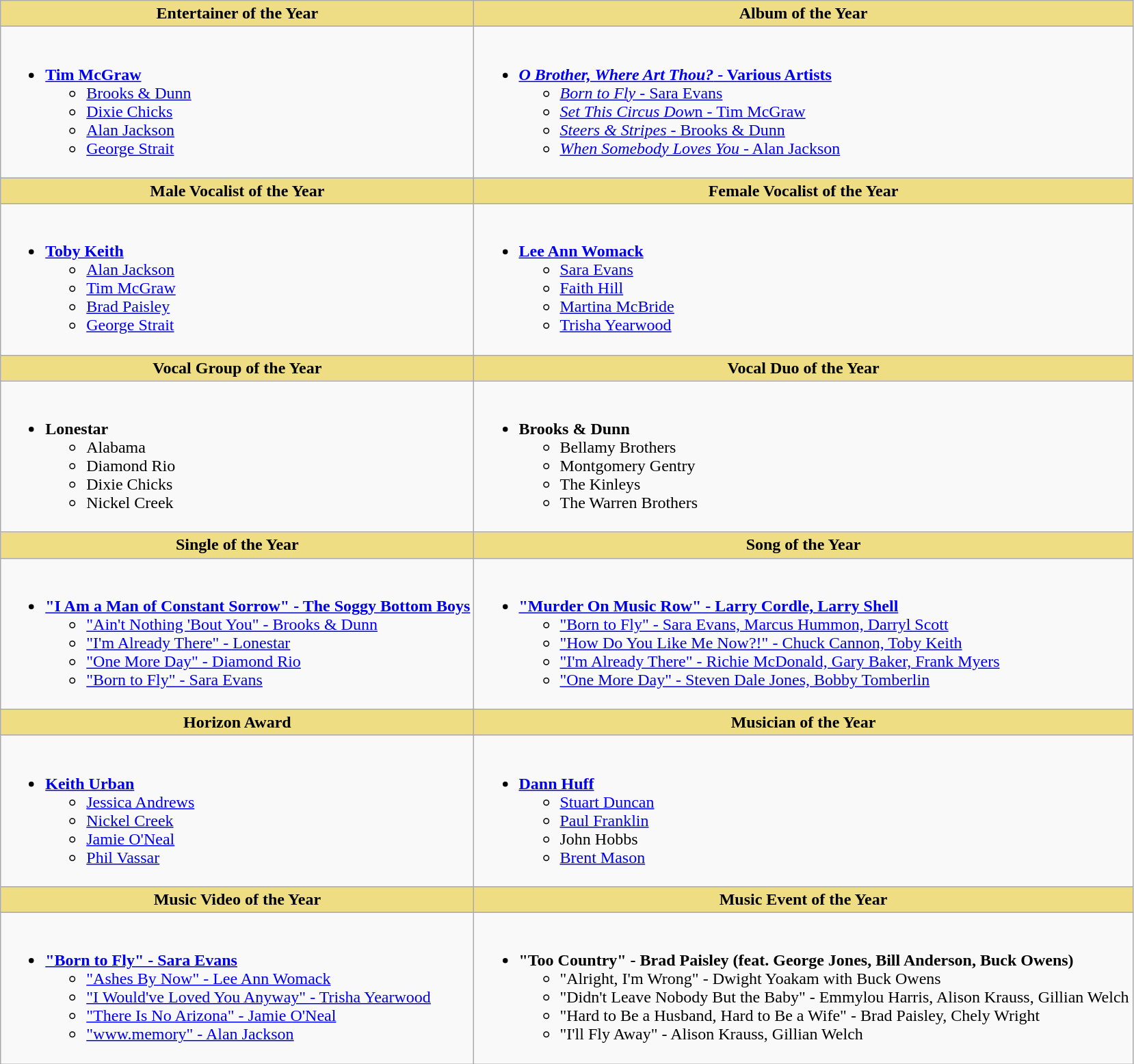<table class="wikitable">
<tr>
<th style="background:#EEDD85; width=50%">Entertainer of the Year</th>
<th style="background:#EEDD85; width=50%">Album of the Year</th>
</tr>
<tr>
<td valign="top"><br><ul><li><strong><a href='#'>Tim McGraw</a></strong><ul><li><a href='#'>Brooks & Dunn</a></li><li><a href='#'>Dixie Chicks</a></li><li><a href='#'>Alan Jackson</a></li><li><a href='#'>George Strait</a></li></ul></li></ul></td>
<td valign="top"><br><ul><li><strong><a href='#'><em>O Brother, Where Art Thou?</em> - Various Artists</a></strong><ul><li><a href='#'><em>Born to Fly</em> - Sara Evans</a></li><li><a href='#'><em>Set This Circus Dow</em>n - Tim McGraw</a></li><li><a href='#'><em>Steers & Stripes</em> - Brooks & Dunn</a></li><li><a href='#'><em>When Somebody Loves You</em> - Alan Jackson</a></li></ul></li></ul></td>
</tr>
<tr>
<th style="background:#EEDD82; width=50%">Male Vocalist of the Year</th>
<th style="background:#EEDD82; width=50%">Female Vocalist of the Year</th>
</tr>
<tr>
<td valign="top"><br><ul><li><strong><a href='#'>Toby Keith</a></strong><ul><li><a href='#'>Alan Jackson</a></li><li><a href='#'>Tim McGraw</a></li><li><a href='#'>Brad Paisley</a></li><li><a href='#'>George Strait</a></li></ul></li></ul></td>
<td valign="top"><br><ul><li><strong><a href='#'>Lee Ann Womack</a></strong><ul><li><a href='#'>Sara Evans</a></li><li><a href='#'>Faith Hill</a></li><li><a href='#'>Martina McBride</a></li><li><a href='#'>Trisha Yearwood</a></li></ul></li></ul></td>
</tr>
<tr>
<th style="background:#EEDD82; width=50%">Vocal Group of the Year</th>
<th style="background:#EEDD82; width=50%">Vocal Duo of the Year</th>
</tr>
<tr>
<td valign="top"><br><ul><li><strong>Lonestar</strong><ul><li>Alabama</li><li>Diamond Rio</li><li>Dixie Chicks</li><li>Nickel Creek</li></ul></li></ul></td>
<td valign="top"><br><ul><li><strong>Brooks & Dunn</strong><ul><li>Bellamy Brothers</li><li>Montgomery Gentry</li><li>The Kinleys</li><li>The Warren Brothers</li></ul></li></ul></td>
</tr>
<tr>
<th style="background:#EEDD82; width=50%">Single of the Year</th>
<th style="background:#EEDD82; width=50%">Song of the Year</th>
</tr>
<tr>
<td valign="top"><br><ul><li><a href='#'><strong>"I Am a Man of Constant Sorrow" - The Soggy Bottom Boys</strong></a><ul><li><a href='#'>"Ain't Nothing 'Bout You" - Brooks & Dunn</a></li><li><a href='#'>"I'm Already There" - Lonestar</a></li><li><a href='#'>"One More Day" - Diamond Rio</a></li><li><a href='#'>"Born to Fly" - Sara Evans</a></li></ul></li></ul></td>
<td valign="top"><br><ul><li><strong><a href='#'>"Murder On Music Row" - Larry Cordle, Larry Shell</a></strong><ul><li><a href='#'>"Born to Fly" - Sara Evans, Marcus Hummon, Darryl Scott</a></li><li><a href='#'>"How Do You Like Me Now?!" - Chuck Cannon, Toby Keith</a></li><li><a href='#'>"I'm Already There" - Richie McDonald, Gary Baker, Frank Myers</a></li><li><a href='#'>"One More Day" - Steven Dale Jones, Bobby Tomberlin</a></li></ul></li></ul></td>
</tr>
<tr>
<th style="background:#EEDD82; width=50%">Horizon Award</th>
<th style="background:#EEDD82; width=50%">Musician of the Year</th>
</tr>
<tr>
<td valign="top"><br><ul><li><strong><a href='#'>Keith Urban</a></strong><ul><li><a href='#'>Jessica Andrews</a></li><li><a href='#'>Nickel Creek</a></li><li><a href='#'>Jamie O'Neal</a></li><li><a href='#'>Phil Vassar</a></li></ul></li></ul></td>
<td valign="top"><br><ul><li><strong><a href='#'>Dann Huff</a></strong><ul><li><a href='#'>Stuart Duncan</a></li><li><a href='#'>Paul Franklin</a></li><li>John Hobbs</li><li><a href='#'>Brent Mason</a></li></ul></li></ul></td>
</tr>
<tr>
<th style="background:#EEDD82; width=50%">Music Video of the Year</th>
<th style="background:#EEDD82; width=50%">Music Event of the Year</th>
</tr>
<tr>
<td valign="top"><br><ul><li><strong><a href='#'>"Born to Fly" - Sara Evans</a></strong><ul><li><a href='#'>"Ashes By Now" - Lee Ann Womack</a></li><li><a href='#'>"I Would've Loved You Anyway" - Trisha Yearwood</a></li><li><a href='#'>"There Is No Arizona" - Jamie O'Neal</a></li><li><a href='#'>"www.memory" - Alan Jackson</a></li></ul></li></ul></td>
<td valign="top"><br><ul><li><strong>"Too Country" - Brad Paisley (feat. George Jones, Bill Anderson, Buck Owens)</strong><ul><li>"Alright, I'm Wrong" - Dwight Yoakam with Buck Owens</li><li>"Didn't Leave Nobody But the Baby" - Emmylou Harris, Alison Krauss, Gillian Welch</li><li>"Hard to Be a Husband, Hard to Be a Wife" - Brad Paisley, Chely Wright</li><li>"I'll Fly Away" - Alison Krauss, Gillian Welch</li></ul></li></ul></td>
</tr>
</table>
